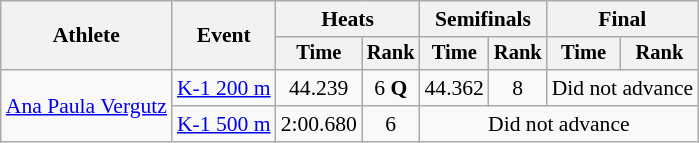<table class="wikitable" style="font-size:90%">
<tr>
<th rowspan=2>Athlete</th>
<th rowspan=2>Event</th>
<th colspan=2>Heats</th>
<th colspan=2>Semifinals</th>
<th colspan=2>Final</th>
</tr>
<tr style="font-size:95%">
<th>Time</th>
<th>Rank</th>
<th>Time</th>
<th>Rank</th>
<th>Time</th>
<th>Rank</th>
</tr>
<tr align=center>
<td align=left rowspan=2><a href='#'>Ana Paula Vergutz</a></td>
<td align=left><a href='#'>K-1 200 m</a></td>
<td>44.239</td>
<td>6 <strong>Q</strong></td>
<td>44.362</td>
<td>8</td>
<td colspan=2>Did not advance</td>
</tr>
<tr align=center>
<td align=left><a href='#'>K-1 500 m</a></td>
<td>2:00.680</td>
<td>6</td>
<td colspan=4>Did not advance</td>
</tr>
</table>
